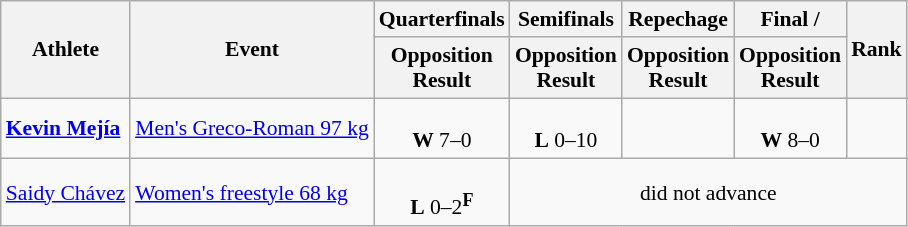<table class="wikitable" border="1" style="font-size:90%">
<tr>
<th rowspan=2>Athlete</th>
<th rowspan=2>Event</th>
<th>Quarterfinals</th>
<th>Semifinals</th>
<th>Repechage</th>
<th>Final / </th>
<th rowspan=2>Rank</th>
</tr>
<tr>
<th>Opposition<br>Result</th>
<th>Opposition<br>Result</th>
<th>Opposition<br>Result</th>
<th>Opposition<br>Result</th>
</tr>
<tr align=center>
<td align=left><strong><a href='#'>Kevin Mejía</a></strong></td>
<td align=left><a href='#'>Men's Greco-Roman 97 kg</a></td>
<td><br><strong>W</strong> 7–0</td>
<td><br><strong>L</strong> 0–10</td>
<td></td>
<td><br><strong>W</strong> 8–0</td>
<td></td>
</tr>
<tr align=center>
<td align=left><a href='#'>Saidy Chávez</a></td>
<td align=left><a href='#'>Women's freestyle 68 kg</a></td>
<td><br><strong>L</strong> 0–2<sup><strong>F</strong></sup></td>
<td colspan=4>did not advance</td>
</tr>
</table>
